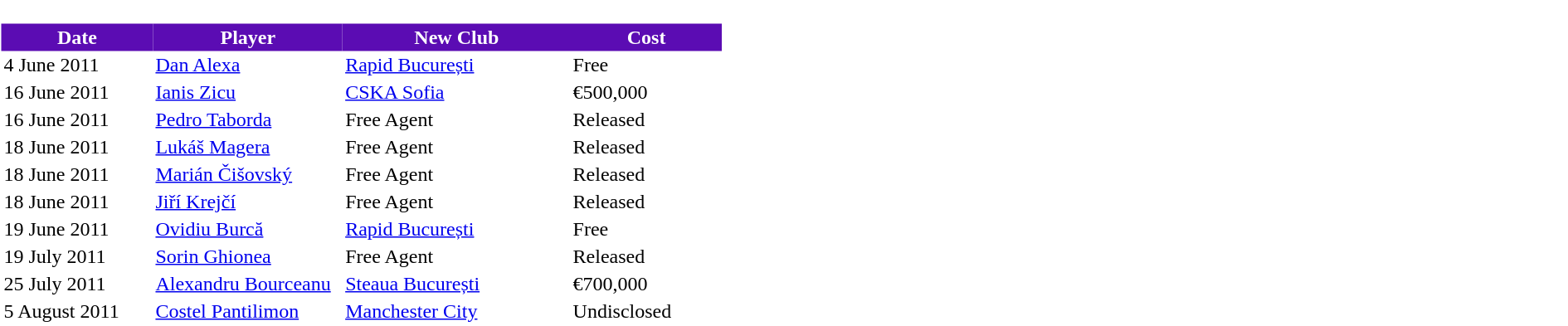<table border="0" width="100%">
<tr>
<td bgcolor="#FFFFFF" valign="top" align="left" width="100%"><br><table border="0" cellspacing="0" cellpadding="2">
<tr bgcolor=5B0CB3>
<th width=20% style="color:white">Date</th>
<th width=25% style="color:white">Player</th>
<th width=30% style="color:white">New Club</th>
<th width=20% style="color:white">Cost</th>
</tr>
<tr>
<td>4 June 2011</td>
<td> <a href='#'>Dan Alexa</a></td>
<td><a href='#'>Rapid București</a></td>
<td>Free</td>
</tr>
<tr>
</tr>
<tr>
<td>16 June 2011</td>
<td> <a href='#'>Ianis Zicu</a></td>
<td><a href='#'>CSKA Sofia</a></td>
<td>€500,000</td>
</tr>
<tr>
</tr>
<tr>
<td>16 June 2011</td>
<td> <a href='#'>Pedro Taborda</a></td>
<td>Free Agent</td>
<td>Released</td>
</tr>
<tr>
</tr>
<tr>
<td>18 June 2011</td>
<td> <a href='#'>Lukáš Magera</a></td>
<td>Free Agent</td>
<td>Released</td>
</tr>
<tr>
</tr>
<tr>
<td>18 June 2011</td>
<td> <a href='#'>Marián Čišovský</a></td>
<td>Free Agent</td>
<td>Released</td>
</tr>
<tr>
</tr>
<tr>
<td>18 June 2011</td>
<td> <a href='#'>Jiří Krejčí</a></td>
<td>Free Agent</td>
<td>Released</td>
</tr>
<tr>
</tr>
<tr>
<td>19 June 2011</td>
<td> <a href='#'>Ovidiu Burcă</a></td>
<td><a href='#'>Rapid București</a></td>
<td>Free</td>
</tr>
<tr>
</tr>
<tr>
<td>19 July 2011</td>
<td> <a href='#'>Sorin Ghionea</a></td>
<td>Free Agent</td>
<td>Released</td>
</tr>
<tr>
</tr>
<tr>
<td>25 July 2011</td>
<td> <a href='#'>Alexandru Bourceanu</a></td>
<td><a href='#'>Steaua București</a></td>
<td>€700,000</td>
</tr>
<tr>
</tr>
<tr>
<td>5 August 2011</td>
<td> <a href='#'>Costel Pantilimon</a></td>
<td><a href='#'>Manchester City</a></td>
<td>Undisclosed</td>
</tr>
</table>
</td>
</tr>
</table>
